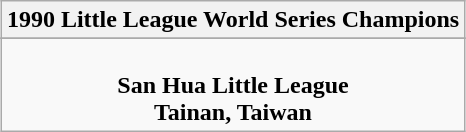<table class="wikitable" style="text-align: center; margin: 0 auto;">
<tr>
<th>1990 Little League World Series Champions</th>
</tr>
<tr>
</tr>
<tr>
<td><br><strong>San Hua Little League</strong><br><strong>Tainan, Taiwan</strong></td>
</tr>
</table>
